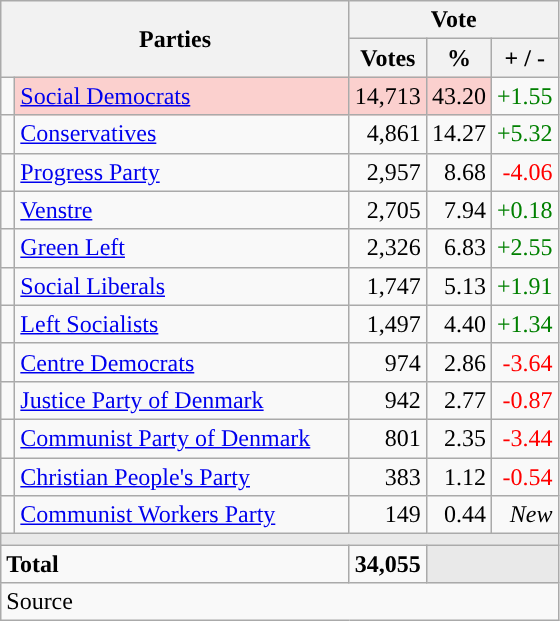<table class="wikitable" style="text-align:right;">
<tr>
<th style="text-align:centre;" rowspan="2" colspan="2" width="225">Parties</th>
<th colspan="3">Vote</th>
</tr>
<tr>
<th width="15">Votes</th>
<th width="15">%</th>
<th width="15">+ / -</th>
</tr>
<tr>
<td width="2" style="color:inherit;background:"></td>
<td bgcolor=#fbd0ce  align="left"><a href='#'>Social Democrats</a></td>
<td bgcolor=#fbd0ce>14,713</td>
<td bgcolor=#fbd0ce>43.20</td>
<td style=color:green;>+1.55</td>
</tr>
<tr>
<td width="2" style="color:inherit;background:"></td>
<td align="left"><a href='#'>Conservatives</a></td>
<td>4,861</td>
<td>14.27</td>
<td style=color:green;>+5.32</td>
</tr>
<tr>
<td width="2" style="color:inherit;background:"></td>
<td align="left"><a href='#'>Progress Party</a></td>
<td>2,957</td>
<td>8.68</td>
<td style=color:red;>-4.06</td>
</tr>
<tr>
<td width="2" style="color:inherit;background:"></td>
<td align="left"><a href='#'>Venstre</a></td>
<td>2,705</td>
<td>7.94</td>
<td style=color:green;>+0.18</td>
</tr>
<tr>
<td width="2" style="color:inherit;background:"></td>
<td align="left"><a href='#'>Green Left</a></td>
<td>2,326</td>
<td>6.83</td>
<td style=color:green;>+2.55</td>
</tr>
<tr>
<td width="2" style="color:inherit;background:"></td>
<td align="left"><a href='#'>Social Liberals</a></td>
<td>1,747</td>
<td>5.13</td>
<td style=color:green;>+1.91</td>
</tr>
<tr>
<td width="2" style="color:inherit;background:"></td>
<td align="left"><a href='#'>Left Socialists</a></td>
<td>1,497</td>
<td>4.40</td>
<td style=color:green;>+1.34</td>
</tr>
<tr>
<td width="2" style="color:inherit;background:"></td>
<td align="left"><a href='#'>Centre Democrats</a></td>
<td>974</td>
<td>2.86</td>
<td style=color:red;>-3.64</td>
</tr>
<tr>
<td width="2" style="color:inherit;background:"></td>
<td align="left"><a href='#'>Justice Party of Denmark</a></td>
<td>942</td>
<td>2.77</td>
<td style=color:red;>-0.87</td>
</tr>
<tr>
<td width="2" style="color:inherit;background:"></td>
<td align="left"><a href='#'>Communist Party of Denmark</a></td>
<td>801</td>
<td>2.35</td>
<td style=color:red;>-3.44</td>
</tr>
<tr>
<td width="2" style="color:inherit;background:"></td>
<td align="left"><a href='#'>Christian People's Party</a></td>
<td>383</td>
<td>1.12</td>
<td style=color:red;>-0.54</td>
</tr>
<tr>
<td width="2" style="color:inherit;background:"></td>
<td align="left"><a href='#'>Communist Workers Party</a></td>
<td>149</td>
<td>0.44</td>
<td><em>New</em></td>
</tr>
<tr>
<td colspan="7" bgcolor="#E9E9E9"></td>
</tr>
<tr>
<td align="left" colspan="2"><strong>Total</strong></td>
<td><strong>34,055</strong></td>
<td bgcolor="#E9E9E9" colspan="2"></td>
</tr>
<tr>
<td align="left" colspan="6">Source</td>
</tr>
</table>
